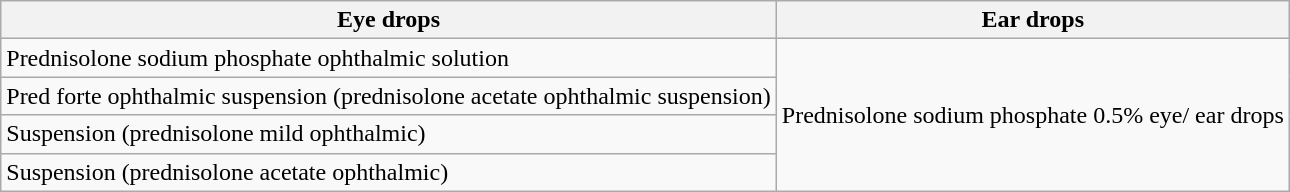<table class="wikitable">
<tr>
<th>Eye drops</th>
<th>Ear drops</th>
</tr>
<tr>
<td>Prednisolone sodium phosphate ophthalmic solution</td>
<td rowspan="4">Prednisolone sodium phosphate 0.5% eye/ ear drops</td>
</tr>
<tr>
<td>Pred forte ophthalmic suspension (prednisolone acetate ophthalmic suspension)</td>
</tr>
<tr>
<td>Suspension (prednisolone mild ophthalmic)</td>
</tr>
<tr>
<td>Suspension (prednisolone acetate ophthalmic)</td>
</tr>
</table>
